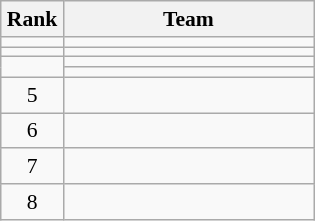<table class="wikitable" style="text-align:center; font-size:90%;">
<tr>
<th width=35>Rank</th>
<th width=160>Team</th>
</tr>
<tr>
<td></td>
<td align=left></td>
</tr>
<tr>
<td></td>
<td align=left></td>
</tr>
<tr>
<td rowspan=2></td>
<td align=left></td>
</tr>
<tr>
<td align=left></td>
</tr>
<tr>
<td>5</td>
<td align=left></td>
</tr>
<tr>
<td>6</td>
<td align=left></td>
</tr>
<tr>
<td>7</td>
<td align=left></td>
</tr>
<tr>
<td>8</td>
<td align=left></td>
</tr>
</table>
